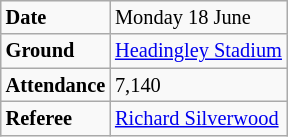<table class="wikitable" style="font-size:85%;">
<tr>
<td><strong>Date</strong></td>
<td>Monday 18 June</td>
</tr>
<tr>
<td><strong>Ground</strong></td>
<td><a href='#'>Headingley Stadium</a></td>
</tr>
<tr>
<td><strong>Attendance</strong></td>
<td>7,140</td>
</tr>
<tr>
<td><strong>Referee</strong></td>
<td><a href='#'>Richard Silverwood</a></td>
</tr>
</table>
